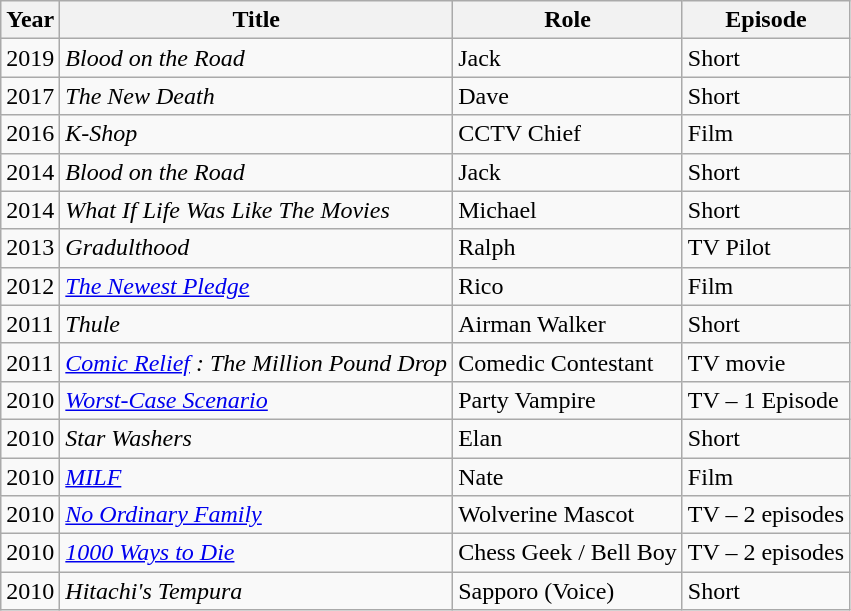<table class="wikitable sortable">
<tr>
<th>Year</th>
<th>Title</th>
<th>Role</th>
<th>Episode</th>
</tr>
<tr>
<td>2019</td>
<td><em>Blood on the Road</em></td>
<td>Jack</td>
<td>Short</td>
</tr>
<tr>
<td>2017</td>
<td><em>The New Death</em></td>
<td>Dave</td>
<td>Short</td>
</tr>
<tr>
<td>2016</td>
<td><em>K-Shop</em></td>
<td>CCTV Chief</td>
<td>Film</td>
</tr>
<tr>
<td>2014</td>
<td><em>Blood on the Road</em></td>
<td>Jack</td>
<td>Short</td>
</tr>
<tr>
<td>2014</td>
<td><em>What If Life Was Like The Movies</em></td>
<td>Michael</td>
<td>Short</td>
</tr>
<tr>
<td>2013</td>
<td><em>Gradulthood</em></td>
<td>Ralph</td>
<td>TV Pilot</td>
</tr>
<tr>
<td>2012</td>
<td><em><a href='#'>The Newest Pledge</a></em></td>
<td>Rico</td>
<td>Film</td>
</tr>
<tr>
<td>2011</td>
<td><em>Thule</em></td>
<td>Airman Walker</td>
<td>Short</td>
</tr>
<tr>
<td>2011</td>
<td><em><a href='#'>Comic Relief</a> : The Million Pound Drop</em></td>
<td>Comedic Contestant</td>
<td>TV movie</td>
</tr>
<tr>
<td>2010</td>
<td><em><a href='#'>Worst-Case Scenario</a></em></td>
<td>Party Vampire</td>
<td>TV – 1 Episode</td>
</tr>
<tr>
<td>2010</td>
<td><em>Star Washers</em></td>
<td>Elan</td>
<td>Short</td>
</tr>
<tr>
<td>2010</td>
<td><em><a href='#'>MILF</a></em></td>
<td>Nate</td>
<td>Film</td>
</tr>
<tr>
<td>2010</td>
<td><em><a href='#'>No Ordinary Family</a></em></td>
<td>Wolverine Mascot</td>
<td>TV – 2 episodes</td>
</tr>
<tr>
<td>2010</td>
<td><em><a href='#'>1000 Ways to Die</a></em></td>
<td>Chess Geek / Bell Boy</td>
<td>TV – 2 episodes</td>
</tr>
<tr>
<td>2010</td>
<td><em>Hitachi's Tempura</em></td>
<td>Sapporo (Voice)</td>
<td>Short</td>
</tr>
</table>
